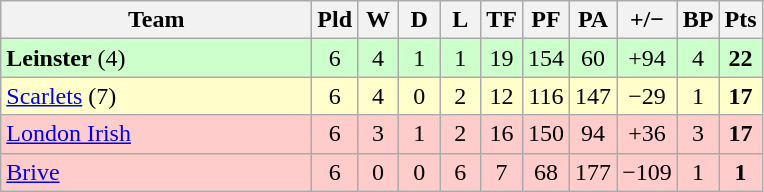<table class="wikitable" style="text-align: center;">
<tr>
<th width="200">Team</th>
<th width="20">Pld</th>
<th width="20">W</th>
<th width="20">D</th>
<th width="20">L</th>
<th width="20">TF</th>
<th width="20">PF</th>
<th width="20">PA</th>
<th width="25">+/−</th>
<th width="20">BP</th>
<th width="20">Pts</th>
</tr>
<tr bgcolor="#ccffcc">
<td align=left> <strong>Leinster</strong> (4)</td>
<td>6</td>
<td>4</td>
<td>1</td>
<td>1</td>
<td>19</td>
<td>154</td>
<td>60</td>
<td>+94</td>
<td>4</td>
<td><strong>22</strong></td>
</tr>
<tr bgcolor="#ffffcc">
<td align=left> <a href='#'>Scarlets</a> (7)</td>
<td>6</td>
<td>4</td>
<td>0</td>
<td>2</td>
<td>12</td>
<td>116</td>
<td>147</td>
<td>−29</td>
<td>1</td>
<td><strong>17</strong></td>
</tr>
<tr bgcolor="#ffcccc">
<td align=left> <a href='#'>London Irish</a></td>
<td>6</td>
<td>3</td>
<td>1</td>
<td>2</td>
<td>16</td>
<td>150</td>
<td>94</td>
<td>+36</td>
<td>3</td>
<td><strong>17</strong></td>
</tr>
<tr bgcolor="#ffcccc">
<td align=left> <a href='#'>Brive</a></td>
<td>6</td>
<td>0</td>
<td>0</td>
<td>6</td>
<td>7</td>
<td>68</td>
<td>177</td>
<td>−109</td>
<td>1</td>
<td><strong>1</strong></td>
</tr>
</table>
